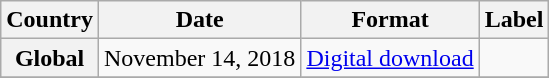<table class="wikitable plainrowheaders">
<tr>
<th>Country</th>
<th>Date</th>
<th>Format</th>
<th>Label</th>
</tr>
<tr>
<th scope="row">Global</th>
<td>November 14, 2018</td>
<td><a href='#'>Digital download</a></td>
<td></td>
</tr>
<tr>
</tr>
</table>
